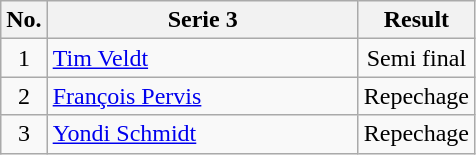<table class="wikitable">
<tr>
<th width="20px">No.</th>
<th width="200px">Serie 3</th>
<th width="70px">Result</th>
</tr>
<tr align=center>
<td>1</td>
<td align=left> <a href='#'>Tim Veldt</a></td>
<td>Semi final</td>
</tr>
<tr align=center>
<td>2</td>
<td align=left> <a href='#'>François Pervis</a></td>
<td>Repechage</td>
</tr>
<tr align=center>
<td>3</td>
<td align=left> <a href='#'>Yondi Schmidt</a></td>
<td>Repechage</td>
</tr>
</table>
